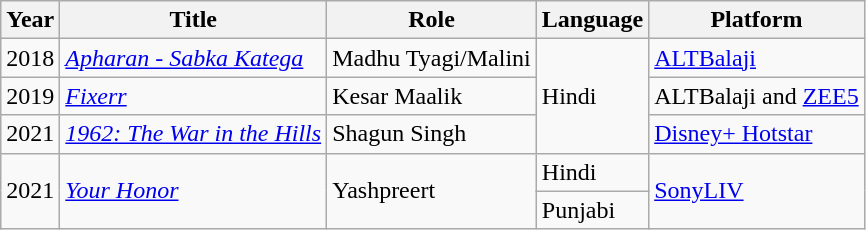<table class="wikitable sortable">
<tr>
<th>Year</th>
<th>Title</th>
<th>Role</th>
<th>Language</th>
<th>Platform</th>
</tr>
<tr>
<td>2018</td>
<td><em><a href='#'>Apharan - Sabka Katega</a></em></td>
<td>Madhu Tyagi/Malini</td>
<td rowspan="3">Hindi</td>
<td><a href='#'>ALTBalaji</a></td>
</tr>
<tr>
<td>2019</td>
<td><em><a href='#'>Fixerr</a></em></td>
<td>Kesar Maalik</td>
<td>ALTBalaji and <a href='#'>ZEE5</a></td>
</tr>
<tr>
<td>2021</td>
<td><em><a href='#'>1962: The War in the Hills</a></em></td>
<td>Shagun Singh</td>
<td><a href='#'>Disney+ Hotstar</a></td>
</tr>
<tr>
<td rowspan="2">2021</td>
<td rowspan="2"><em><a href='#'>Your Honor</a></em></td>
<td rowspan="2">Yashpreert</td>
<td>Hindi</td>
<td rowspan="2"><a href='#'>SonyLIV</a></td>
</tr>
<tr>
<td>Punjabi</td>
</tr>
</table>
